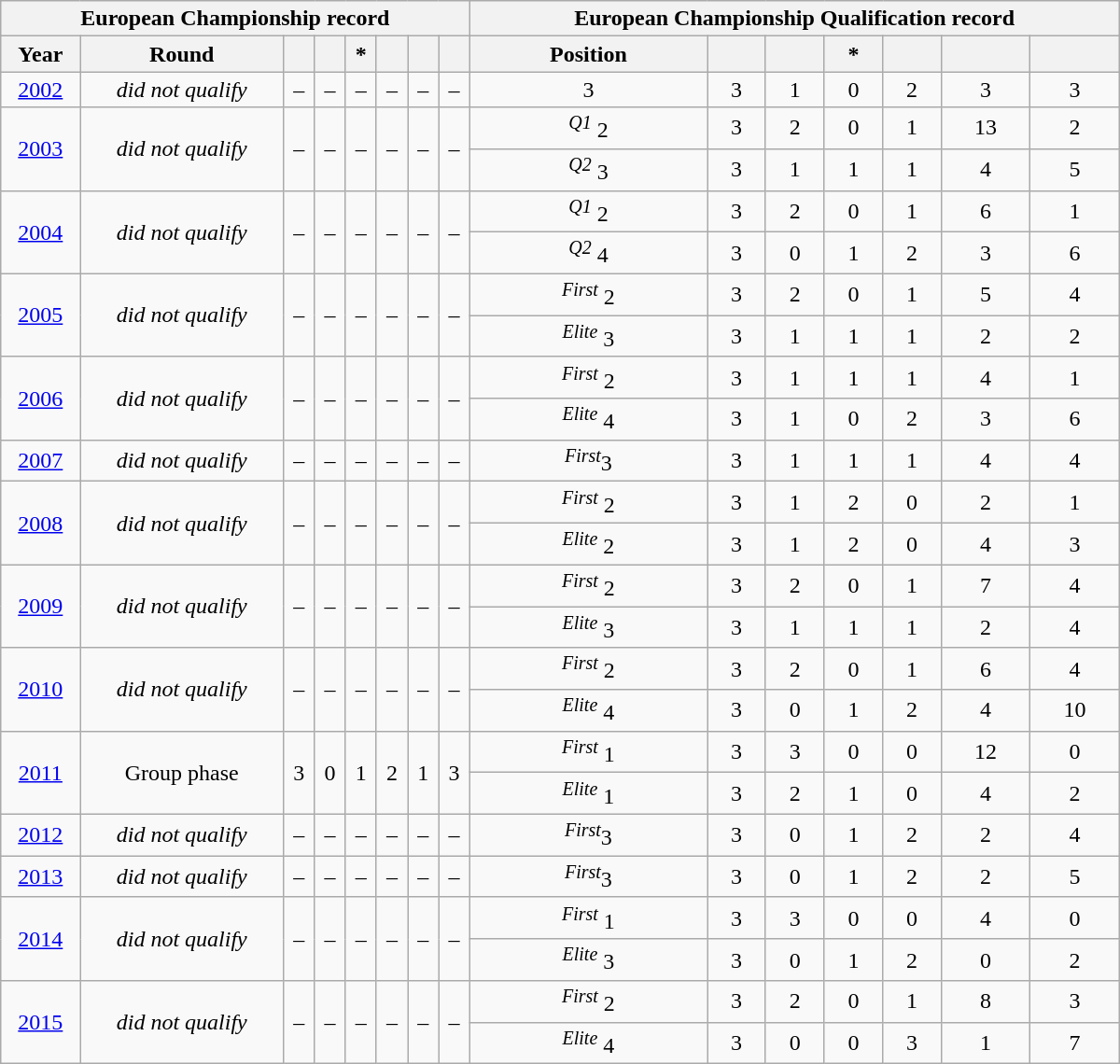<table class="wikitable" style="text-align:center; width:50em;">
<tr>
<th colspan=8>European Championship record</th>
<th colspan=7>European Championship Qualification record</th>
</tr>
<tr>
<th>Year</th>
<th>Round</th>
<th></th>
<th></th>
<th> *</th>
<th></th>
<th></th>
<th></th>
<th>Position</th>
<th></th>
<th></th>
<th> *</th>
<th></th>
<th></th>
<th></th>
</tr>
<tr>
<td> <a href='#'>2002</a></td>
<td><em>did not qualify</em></td>
<td>–</td>
<td>–</td>
<td>–</td>
<td>–</td>
<td>–</td>
<td>–</td>
<td>3</td>
<td>3</td>
<td>1</td>
<td>0</td>
<td>2</td>
<td>3</td>
<td>3</td>
</tr>
<tr>
<td rowspan=2> <a href='#'>2003</a></td>
<td rowspan=2><em>did not qualify</em></td>
<td rowspan=2>–</td>
<td rowspan=2>–</td>
<td rowspan=2>–</td>
<td rowspan=2>–</td>
<td rowspan=2>–</td>
<td rowspan=2>–</td>
<td><sup><em>Q1</em></sup> 2</td>
<td>3</td>
<td>2</td>
<td>0</td>
<td>1</td>
<td>13</td>
<td>2</td>
</tr>
<tr>
<td><sup><em>Q2</em></sup> 3</td>
<td>3</td>
<td>1</td>
<td>1</td>
<td>1</td>
<td>4</td>
<td>5</td>
</tr>
<tr>
<td rowspan=2> <a href='#'>2004</a></td>
<td rowspan=2><em>did not qualify</em></td>
<td rowspan=2>–</td>
<td rowspan=2>–</td>
<td rowspan=2>–</td>
<td rowspan=2>–</td>
<td rowspan=2>–</td>
<td rowspan=2>–</td>
<td><sup><em>Q1</em></sup> 2</td>
<td>3</td>
<td>2</td>
<td>0</td>
<td>1</td>
<td>6</td>
<td>1</td>
</tr>
<tr>
<td><sup><em>Q2</em></sup> 4</td>
<td>3</td>
<td>0</td>
<td>1</td>
<td>2</td>
<td>3</td>
<td>6</td>
</tr>
<tr>
<td rowspan=2> <a href='#'>2005</a></td>
<td rowspan=2><em>did not qualify</em></td>
<td rowspan=2>–</td>
<td rowspan=2>–</td>
<td rowspan=2>–</td>
<td rowspan=2>–</td>
<td rowspan=2>–</td>
<td rowspan=2>–</td>
<td><sup><em>First</em></sup> 2</td>
<td>3</td>
<td>2</td>
<td>0</td>
<td>1</td>
<td>5</td>
<td>4</td>
</tr>
<tr>
<td><sup><em>Elite</em></sup> 3</td>
<td>3</td>
<td>1</td>
<td>1</td>
<td>1</td>
<td>2</td>
<td>2</td>
</tr>
<tr>
<td rowspan=2> <a href='#'>2006</a></td>
<td rowspan=2><em>did not qualify</em></td>
<td rowspan=2>–</td>
<td rowspan=2>–</td>
<td rowspan=2>–</td>
<td rowspan=2>–</td>
<td rowspan=2>–</td>
<td rowspan=2>–</td>
<td><sup><em>First</em></sup> 2</td>
<td>3</td>
<td>1</td>
<td>1</td>
<td>1</td>
<td>4</td>
<td>1</td>
</tr>
<tr>
<td><sup><em>Elite</em></sup> 4</td>
<td>3</td>
<td>1</td>
<td>0</td>
<td>2</td>
<td>3</td>
<td>6</td>
</tr>
<tr>
<td> <a href='#'>2007</a></td>
<td><em>did not qualify</em></td>
<td>–</td>
<td>–</td>
<td>–</td>
<td>–</td>
<td>–</td>
<td>–</td>
<td><sup><em>First</em></sup>3</td>
<td>3</td>
<td>1</td>
<td>1</td>
<td>1</td>
<td>4</td>
<td>4</td>
</tr>
<tr>
<td rowspan=2> <a href='#'>2008</a></td>
<td rowspan=2><em>did not qualify</em></td>
<td rowspan=2>–</td>
<td rowspan=2>–</td>
<td rowspan=2>–</td>
<td rowspan=2>–</td>
<td rowspan=2>–</td>
<td rowspan=2>–</td>
<td><sup><em>First</em></sup> 2</td>
<td>3</td>
<td>1</td>
<td>2</td>
<td>0</td>
<td>2</td>
<td>1</td>
</tr>
<tr>
<td><sup><em>Elite</em></sup> 2</td>
<td>3</td>
<td>1</td>
<td>2</td>
<td>0</td>
<td>4</td>
<td>3</td>
</tr>
<tr>
<td rowspan=2> <a href='#'>2009</a></td>
<td rowspan=2><em>did not qualify</em></td>
<td rowspan=2>–</td>
<td rowspan=2>–</td>
<td rowspan=2>–</td>
<td rowspan=2>–</td>
<td rowspan=2>–</td>
<td rowspan=2>–</td>
<td><sup><em>First</em></sup> 2</td>
<td>3</td>
<td>2</td>
<td>0</td>
<td>1</td>
<td>7</td>
<td>4</td>
</tr>
<tr>
<td><sup><em>Elite</em></sup> 3</td>
<td>3</td>
<td>1</td>
<td>1</td>
<td>1</td>
<td>2</td>
<td>4</td>
</tr>
<tr>
<td rowspan=2> <a href='#'>2010</a></td>
<td rowspan=2><em>did not qualify</em></td>
<td rowspan=2>–</td>
<td rowspan=2>–</td>
<td rowspan=2>–</td>
<td rowspan=2>–</td>
<td rowspan=2>–</td>
<td rowspan=2>–</td>
<td><sup><em>First</em></sup> 2</td>
<td>3</td>
<td>2</td>
<td>0</td>
<td>1</td>
<td>6</td>
<td>4</td>
</tr>
<tr>
<td><sup><em>Elite</em></sup> 4</td>
<td>3</td>
<td>0</td>
<td>1</td>
<td>2</td>
<td>4</td>
<td>10</td>
</tr>
<tr>
<td rowspan=2> <a href='#'>2011</a></td>
<td rowspan=2>Group phase</td>
<td rowspan=2>3</td>
<td rowspan=2>0</td>
<td rowspan=2>1</td>
<td rowspan=2>2</td>
<td rowspan=2>1</td>
<td rowspan=2>3</td>
<td><sup><em>First</em></sup> 1</td>
<td>3</td>
<td>3</td>
<td>0</td>
<td>0</td>
<td>12</td>
<td>0</td>
</tr>
<tr>
<td><sup><em>Elite</em></sup> 1</td>
<td>3</td>
<td>2</td>
<td>1</td>
<td>0</td>
<td>4</td>
<td>2</td>
</tr>
<tr>
<td> <a href='#'>2012</a></td>
<td><em>did not qualify</em></td>
<td>–</td>
<td>–</td>
<td>–</td>
<td>–</td>
<td>–</td>
<td>–</td>
<td><sup><em>First</em></sup>3</td>
<td>3</td>
<td>0</td>
<td>1</td>
<td>2</td>
<td>2</td>
<td>4</td>
</tr>
<tr>
<td> <a href='#'>2013</a></td>
<td><em>did not qualify</em></td>
<td>–</td>
<td>–</td>
<td>–</td>
<td>–</td>
<td>–</td>
<td>–</td>
<td><sup><em>First</em></sup>3</td>
<td>3</td>
<td>0</td>
<td>1</td>
<td>2</td>
<td>2</td>
<td>5</td>
</tr>
<tr>
<td rowspan=2> <a href='#'>2014</a></td>
<td rowspan=2><em>did not qualify</em></td>
<td rowspan=2>–</td>
<td rowspan=2>–</td>
<td rowspan=2>–</td>
<td rowspan=2>–</td>
<td rowspan=2>–</td>
<td rowspan=2>–</td>
<td><sup><em>First</em></sup> 1</td>
<td>3</td>
<td>3</td>
<td>0</td>
<td>0</td>
<td>4</td>
<td>0</td>
</tr>
<tr>
<td><sup><em>Elite</em></sup> 3</td>
<td>3</td>
<td>0</td>
<td>1</td>
<td>2</td>
<td>0</td>
<td>2</td>
</tr>
<tr>
<td rowspan=2> <a href='#'>2015</a></td>
<td rowspan=2><em>did not qualify</em></td>
<td rowspan=2>–</td>
<td rowspan=2>–</td>
<td rowspan=2>–</td>
<td rowspan=2>–</td>
<td rowspan=2>–</td>
<td rowspan=2>–</td>
<td><sup><em>First</em></sup> 2</td>
<td>3</td>
<td>2</td>
<td>0</td>
<td>1</td>
<td>8</td>
<td>3</td>
</tr>
<tr>
<td><sup><em>Elite</em></sup> 4</td>
<td>3</td>
<td>0</td>
<td>0</td>
<td>3</td>
<td>1</td>
<td>7</td>
</tr>
</table>
